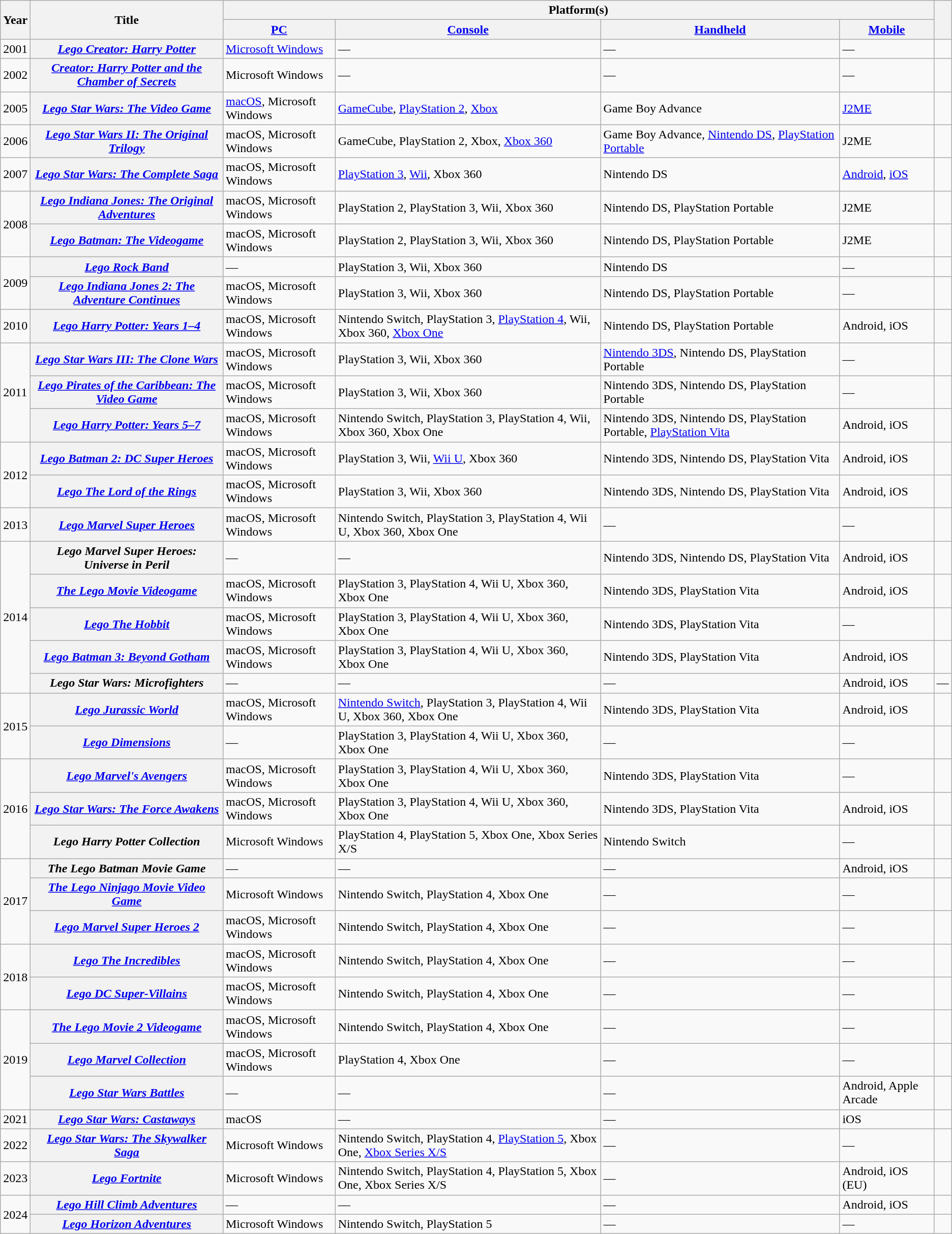<table class="wikitable sortable plainrowheaders">
<tr>
<th scope="col" rowspan="2">Year</th>
<th scope="col" rowspan="2">Title</th>
<th scope="col" colspan="4">Platform(s)</th>
<th scope="col" rowspan="2"></th>
</tr>
<tr>
<th scope="col"><a href='#'>PC</a></th>
<th scope="col"><a href='#'>Console</a></th>
<th scope="col"><a href='#'>Handheld</a></th>
<th scope="col"><a href='#'>Mobile</a></th>
</tr>
<tr>
<td>2001</td>
<th scope="row"><em><a href='#'>Lego Creator: Harry Potter</a></em></th>
<td><a href='#'>Microsoft Windows</a></td>
<td>—</td>
<td>—</td>
<td>—</td>
<td></td>
</tr>
<tr>
<td>2002</td>
<th scope="row"><em><a href='#'>Creator: Harry Potter and the Chamber of Secrets</a></em></th>
<td>Microsoft Windows</td>
<td>—</td>
<td>—</td>
<td>—</td>
<td></td>
</tr>
<tr>
<td>2005</td>
<th scope="row"><em><a href='#'>Lego Star Wars: The Video Game</a></em></th>
<td><a href='#'>macOS</a>, Microsoft Windows</td>
<td><a href='#'>GameCube</a>, <a href='#'>PlayStation 2</a>, <a href='#'>Xbox</a></td>
<td>Game Boy Advance</td>
<td><a href='#'>J2ME</a></td>
<td></td>
</tr>
<tr>
<td>2006</td>
<th scope="row"><em><a href='#'>Lego Star Wars II: The Original Trilogy</a></em></th>
<td>macOS, Microsoft Windows</td>
<td>GameCube, PlayStation 2, Xbox, <a href='#'>Xbox 360</a></td>
<td>Game Boy Advance, <a href='#'>Nintendo DS</a>, <a href='#'>PlayStation Portable</a></td>
<td>J2ME</td>
<td></td>
</tr>
<tr>
<td>2007</td>
<th scope="row"><em><a href='#'>Lego Star Wars: The Complete Saga</a></em></th>
<td>macOS, Microsoft Windows</td>
<td><a href='#'>PlayStation 3</a>, <a href='#'>Wii</a>, Xbox 360</td>
<td>Nintendo DS</td>
<td><a href='#'>Android</a>, <a href='#'>iOS</a></td>
<td></td>
</tr>
<tr>
<td rowspan="2">2008</td>
<th scope="row"><em><a href='#'>Lego Indiana Jones: The Original Adventures</a></em></th>
<td>macOS, Microsoft Windows</td>
<td>PlayStation 2, PlayStation 3, Wii, Xbox 360</td>
<td>Nintendo DS, PlayStation Portable</td>
<td>J2ME</td>
<td></td>
</tr>
<tr>
<th scope="row"><em><a href='#'>Lego Batman: The Videogame</a></em></th>
<td>macOS, Microsoft Windows</td>
<td>PlayStation 2, PlayStation 3, Wii, Xbox 360</td>
<td>Nintendo DS, PlayStation Portable</td>
<td>J2ME</td>
<td></td>
</tr>
<tr>
<td rowspan="2">2009</td>
<th scope="row"><em><a href='#'>Lego Rock Band</a></em></th>
<td>—</td>
<td>PlayStation 3, Wii, Xbox 360</td>
<td>Nintendo DS</td>
<td>—</td>
<td></td>
</tr>
<tr>
<th scope="row"><em><a href='#'>Lego Indiana Jones 2: The Adventure Continues</a></em></th>
<td>macOS, Microsoft Windows</td>
<td>PlayStation 3, Wii, Xbox 360</td>
<td>Nintendo DS, PlayStation Portable</td>
<td>—</td>
<td></td>
</tr>
<tr>
<td>2010</td>
<th scope="row"><em><a href='#'>Lego Harry Potter: Years 1–4</a></em></th>
<td>macOS, Microsoft Windows</td>
<td>Nintendo Switch, PlayStation 3, <a href='#'>PlayStation 4</a>, Wii, Xbox 360, <a href='#'>Xbox One</a></td>
<td>Nintendo DS, PlayStation Portable</td>
<td>Android, iOS</td>
<td></td>
</tr>
<tr>
<td rowspan="3">2011</td>
<th scope="row"><em><a href='#'>Lego Star Wars III: The Clone Wars</a></em></th>
<td>macOS, Microsoft Windows</td>
<td>PlayStation 3, Wii, Xbox 360</td>
<td><a href='#'>Nintendo 3DS</a>, Nintendo DS, PlayStation Portable</td>
<td>—</td>
<td></td>
</tr>
<tr>
<th scope="row"><em><a href='#'>Lego Pirates of the Caribbean: The Video Game</a></em></th>
<td>macOS, Microsoft Windows</td>
<td>PlayStation 3, Wii, Xbox 360</td>
<td>Nintendo 3DS, Nintendo DS, PlayStation Portable</td>
<td>—</td>
<td></td>
</tr>
<tr>
<th scope="row"><em><a href='#'>Lego Harry Potter: Years 5–7</a></em></th>
<td>macOS, Microsoft Windows</td>
<td>Nintendo Switch, PlayStation 3, PlayStation 4, Wii, Xbox 360, Xbox One</td>
<td>Nintendo 3DS, Nintendo DS, PlayStation Portable, <a href='#'>PlayStation Vita</a></td>
<td>Android, iOS</td>
<td></td>
</tr>
<tr>
<td rowspan="2">2012</td>
<th scope="row"><em><a href='#'>Lego Batman 2: DC Super Heroes</a></em></th>
<td>macOS, Microsoft Windows</td>
<td>PlayStation 3, Wii, <a href='#'>Wii U</a>, Xbox 360</td>
<td>Nintendo 3DS, Nintendo DS, PlayStation Vita</td>
<td>Android, iOS</td>
<td></td>
</tr>
<tr>
<th scope="row"><em><a href='#'>Lego The Lord of the Rings</a></em></th>
<td>macOS, Microsoft Windows</td>
<td>PlayStation 3, Wii, Xbox 360</td>
<td>Nintendo 3DS, Nintendo DS, PlayStation Vita</td>
<td>Android, iOS</td>
<td></td>
</tr>
<tr>
<td>2013</td>
<th scope="row"><em><a href='#'>Lego Marvel Super Heroes</a></em></th>
<td>macOS, Microsoft Windows</td>
<td>Nintendo Switch, PlayStation 3, PlayStation 4, Wii U, Xbox 360, Xbox One</td>
<td>—</td>
<td>—</td>
<td></td>
</tr>
<tr>
<td rowspan="5">2014</td>
<th scope="row"><em>Lego Marvel Super Heroes: Universe in Peril</em></th>
<td>—</td>
<td>—</td>
<td>Nintendo 3DS, Nintendo DS, PlayStation Vita</td>
<td>Android, iOS</td>
<td></td>
</tr>
<tr>
<th scope="row"><em><a href='#'>The Lego Movie Videogame</a></em></th>
<td>macOS, Microsoft Windows</td>
<td>PlayStation 3, PlayStation 4, Wii U, Xbox 360, Xbox One</td>
<td>Nintendo 3DS, PlayStation Vita</td>
<td>Android, iOS</td>
<td></td>
</tr>
<tr>
<th scope="row"><em><a href='#'>Lego The Hobbit</a></em></th>
<td>macOS, Microsoft Windows</td>
<td>PlayStation 3, PlayStation 4, Wii U, Xbox 360, Xbox One</td>
<td>Nintendo 3DS, PlayStation Vita</td>
<td>—</td>
<td></td>
</tr>
<tr>
<th scope="row"><em><a href='#'>Lego Batman 3: Beyond Gotham</a></em></th>
<td>macOS, Microsoft Windows</td>
<td>PlayStation 3, PlayStation 4, Wii U, Xbox 360, Xbox One</td>
<td>Nintendo 3DS, PlayStation Vita</td>
<td>Android, iOS</td>
<td></td>
</tr>
<tr>
<th scope="row"><em>Lego Star Wars: Microfighters</em></th>
<td>—</td>
<td>—</td>
<td>—</td>
<td>Android, iOS</td>
<td>—</td>
</tr>
<tr>
<td rowspan="2">2015</td>
<th scope="row"><em><a href='#'>Lego Jurassic World</a></em></th>
<td>macOS, Microsoft Windows</td>
<td><a href='#'>Nintendo Switch</a>, PlayStation 3, PlayStation 4, Wii U, Xbox 360, Xbox One</td>
<td>Nintendo 3DS, PlayStation Vita</td>
<td>Android, iOS</td>
<td></td>
</tr>
<tr>
<th scope="row"><em><a href='#'>Lego Dimensions</a></em></th>
<td>—</td>
<td>PlayStation 3, PlayStation 4, Wii U, Xbox 360, Xbox One</td>
<td>—</td>
<td>—</td>
<td></td>
</tr>
<tr>
<td rowspan="3">2016</td>
<th scope="row"><em><a href='#'>Lego Marvel's Avengers</a></em></th>
<td>macOS, Microsoft Windows</td>
<td>PlayStation 3, PlayStation 4, Wii U, Xbox 360, Xbox One</td>
<td>Nintendo 3DS, PlayStation Vita</td>
<td>—</td>
<td></td>
</tr>
<tr>
<th scope="row"><em><a href='#'>Lego Star Wars: The Force Awakens</a></em></th>
<td>macOS, Microsoft Windows</td>
<td>PlayStation 3, PlayStation 4, Wii U, Xbox 360, Xbox One</td>
<td>Nintendo 3DS, PlayStation Vita</td>
<td>Android, iOS</td>
<td></td>
</tr>
<tr>
<th scope="row"><em>Lego Harry Potter Collection</em></th>
<td>Microsoft Windows</td>
<td>PlayStation 4, PlayStation 5, Xbox One, Xbox Series X/S</td>
<td>Nintendo Switch</td>
<td>—</td>
<td></td>
</tr>
<tr>
<td rowspan="3">2017</td>
<th scope="row"><em>The Lego Batman Movie Game</em></th>
<td>—</td>
<td>—</td>
<td>—</td>
<td>Android, iOS</td>
<td></td>
</tr>
<tr>
<th scope="row"><em><a href='#'>The Lego Ninjago Movie Video Game</a></em></th>
<td>Microsoft Windows</td>
<td>Nintendo Switch, PlayStation 4, Xbox One</td>
<td>—</td>
<td>—</td>
<td></td>
</tr>
<tr>
<th scope="row"><em><a href='#'>Lego Marvel Super Heroes 2</a></em></th>
<td>macOS, Microsoft Windows</td>
<td>Nintendo Switch, PlayStation 4, Xbox One</td>
<td>—</td>
<td>—</td>
<td></td>
</tr>
<tr>
<td rowspan="2">2018</td>
<th scope="row"><em><a href='#'>Lego The Incredibles</a></em></th>
<td>macOS, Microsoft Windows</td>
<td>Nintendo Switch, PlayStation 4, Xbox One</td>
<td>—</td>
<td>—</td>
<td></td>
</tr>
<tr>
<th scope="row"><em><a href='#'>Lego DC Super-Villains</a></em></th>
<td>macOS, Microsoft Windows</td>
<td>Nintendo Switch, PlayStation 4, Xbox One</td>
<td>—</td>
<td>—</td>
<td></td>
</tr>
<tr>
<td rowspan="3">2019</td>
<th scope="row"><em><a href='#'>The Lego Movie 2 Videogame</a></em></th>
<td>macOS, Microsoft Windows</td>
<td>Nintendo Switch, PlayStation 4, Xbox One</td>
<td>—</td>
<td>—</td>
<td></td>
</tr>
<tr>
<th scope="row"><em><a href='#'>Lego Marvel Collection</a></em></th>
<td>macOS, Microsoft Windows</td>
<td>PlayStation 4, Xbox One</td>
<td>—</td>
<td>—</td>
<td></td>
</tr>
<tr>
<th scope="row"><em><a href='#'>Lego Star Wars Battles</a></em></th>
<td>—</td>
<td>—</td>
<td>—</td>
<td>Android, Apple Arcade</td>
</tr>
<tr>
<td>2021</td>
<th scope="row"><em><a href='#'>Lego Star Wars: Castaways</a></em></th>
<td>macOS</td>
<td>—</td>
<td>—</td>
<td>iOS</td>
<td></td>
</tr>
<tr>
<td>2022</td>
<th scope="row"><em><a href='#'>Lego Star Wars: The Skywalker Saga</a></em></th>
<td>Microsoft Windows</td>
<td>Nintendo Switch, PlayStation 4, <a href='#'>PlayStation 5</a>, Xbox One, <a href='#'>Xbox Series X/S</a></td>
<td>—</td>
<td>—</td>
<td></td>
</tr>
<tr>
<td>2023</td>
<th scope="row"><em><a href='#'>Lego Fortnite</a></em></th>
<td>Microsoft Windows</td>
<td>Nintendo Switch, PlayStation 4, PlayStation 5, Xbox One, Xbox Series X/S</td>
<td>—</td>
<td>Android, iOS (EU)</td>
<td></td>
</tr>
<tr>
<td rowspan="2">2024</td>
<th scope="row"><em><a href='#'>Lego Hill Climb Adventures</a></em></th>
<td>—</td>
<td>—</td>
<td>—</td>
<td>Android, iOS</td>
<td></td>
</tr>
<tr>
<th scope="row"><em><a href='#'>Lego Horizon Adventures</a></em></th>
<td>Microsoft Windows</td>
<td>Nintendo Switch, PlayStation 5</td>
<td>—</td>
<td>—</td>
<td></td>
</tr>
</table>
